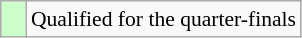<table class="wikitable" style="font-size:90%;">
<tr>
<td width=10px bgcolor="#ccffcc"></td>
<td>Qualified for the quarter-finals</td>
</tr>
</table>
